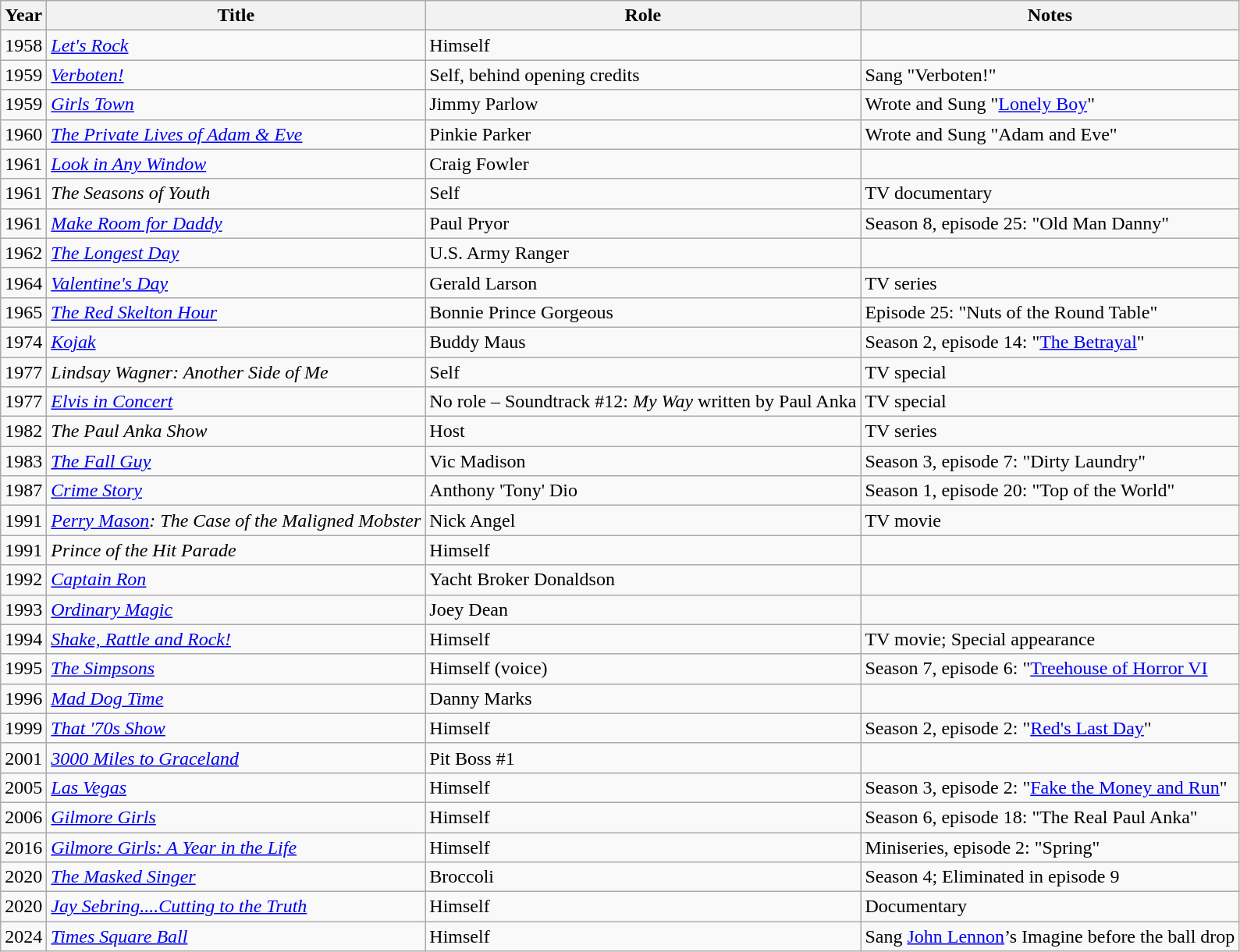<table class="wikitable sortable">
<tr>
<th>Year</th>
<th>Title</th>
<th>Role</th>
<th class="unsortable">Notes</th>
</tr>
<tr>
<td>1958</td>
<td><em><a href='#'>Let's Rock</a></em></td>
<td>Himself</td>
<td></td>
</tr>
<tr>
<td>1959</td>
<td><em><a href='#'>Verboten!</a></em></td>
<td>Self, behind opening credits</td>
<td>Sang "Verboten!"</td>
</tr>
<tr>
<td>1959</td>
<td><em><a href='#'>Girls Town</a></em></td>
<td>Jimmy Parlow</td>
<td>Wrote and Sung "<a href='#'>Lonely Boy</a>"</td>
</tr>
<tr>
<td>1960</td>
<td data-sort-value="Private Lives of Adam & Eve, The"><em><a href='#'>The Private Lives of Adam & Eve</a></em></td>
<td>Pinkie Parker</td>
<td>Wrote and Sung "Adam and Eve"</td>
</tr>
<tr>
<td>1961</td>
<td><em><a href='#'>Look in Any Window</a></em></td>
<td>Craig Fowler</td>
<td></td>
</tr>
<tr>
<td>1961</td>
<td data-sort-value="Seasons of Youth, The"><em>The Seasons of Youth</em></td>
<td>Self</td>
<td>TV documentary</td>
</tr>
<tr>
<td>1961</td>
<td data-sort-value="Danny Thomas Show, The"><em><a href='#'>Make Room for Daddy</a></em></td>
<td>Paul Pryor</td>
<td>Season 8, episode 25: "Old Man Danny"</td>
</tr>
<tr>
<td>1962</td>
<td data-sort-value="Longest Day, The"><em><a href='#'>The Longest Day</a></em></td>
<td>U.S. Army Ranger</td>
<td></td>
</tr>
<tr>
<td>1964</td>
<td><em><a href='#'>Valentine's Day</a></em></td>
<td>Gerald Larson</td>
<td>TV series</td>
</tr>
<tr>
<td>1965</td>
<td data-sort-value="Red Skelton Hour, The"><em><a href='#'>The Red Skelton Hour</a></em></td>
<td>Bonnie Prince Gorgeous</td>
<td>Episode 25: "Nuts of the Round Table"</td>
</tr>
<tr>
<td>1974</td>
<td><em><a href='#'>Kojak</a></em></td>
<td>Buddy Maus</td>
<td>Season 2, episode 14: "<a href='#'>The Betrayal</a>"</td>
</tr>
<tr>
<td>1977</td>
<td><em>Lindsay Wagner: Another Side of Me</em></td>
<td>Self</td>
<td>TV special</td>
</tr>
<tr>
<td>1977</td>
<td><em><a href='#'>Elvis in Concert</a></em></td>
<td>No role – Soundtrack #12: <em>My Way</em> written by Paul Anka</td>
<td>TV special</td>
</tr>
<tr>
<td>1982</td>
<td data-sort-value="Paul Anka Show, The"><em>The Paul Anka Show</em></td>
<td>Host</td>
<td>TV series</td>
</tr>
<tr>
<td>1983</td>
<td data-sort-value="Fall Guy, The"><em><a href='#'>The Fall Guy</a></em></td>
<td>Vic Madison</td>
<td>Season 3, episode 7: "Dirty Laundry"</td>
</tr>
<tr>
<td>1987</td>
<td><em><a href='#'>Crime Story</a></em></td>
<td>Anthony 'Tony' Dio</td>
<td>Season 1, episode 20: "Top of the World"</td>
</tr>
<tr>
<td>1991</td>
<td><em><a href='#'>Perry Mason</a>: The Case of the Maligned Mobster</em></td>
<td>Nick Angel</td>
<td>TV movie</td>
</tr>
<tr>
<td>1991</td>
<td><em>Prince of the Hit Parade</em></td>
<td>Himself</td>
<td></td>
</tr>
<tr>
<td>1992</td>
<td><em><a href='#'>Captain Ron</a></em></td>
<td>Yacht Broker Donaldson</td>
<td></td>
</tr>
<tr>
<td>1993</td>
<td><em><a href='#'>Ordinary Magic</a></em></td>
<td>Joey Dean</td>
<td></td>
</tr>
<tr>
<td>1994</td>
<td><em><a href='#'>Shake, Rattle and Rock!</a></em></td>
<td>Himself</td>
<td>TV movie; Special appearance</td>
</tr>
<tr>
<td>1995</td>
<td data-sort-value="Simpsons, The"><em><a href='#'>The Simpsons</a></em></td>
<td>Himself (voice)</td>
<td>Season 7, episode 6: "<a href='#'>Treehouse of Horror VI</a></td>
</tr>
<tr>
<td>1996</td>
<td><em><a href='#'>Mad Dog Time</a></em></td>
<td>Danny Marks</td>
<td></td>
</tr>
<tr>
<td>1999</td>
<td><em><a href='#'>That '70s Show</a></em></td>
<td>Himself</td>
<td>Season 2, episode 2: "<a href='#'>Red's Last Day</a>"</td>
</tr>
<tr>
<td>2001</td>
<td><em><a href='#'>3000 Miles to Graceland</a></em></td>
<td>Pit Boss #1</td>
<td></td>
</tr>
<tr>
<td>2005</td>
<td><em><a href='#'>Las Vegas</a></em></td>
<td>Himself</td>
<td>Season 3, episode 2: "<a href='#'>Fake the Money and Run</a>"</td>
</tr>
<tr>
<td>2006</td>
<td><em><a href='#'>Gilmore Girls</a></em></td>
<td>Himself</td>
<td>Season 6, episode 18: "The Real Paul Anka"</td>
</tr>
<tr>
<td>2016</td>
<td><em><a href='#'>Gilmore Girls: A Year in the Life</a></em></td>
<td>Himself</td>
<td>Miniseries, episode 2: "Spring"</td>
</tr>
<tr>
<td>2020</td>
<td data-sort-value="Masked Singer, The"><em><a href='#'>The Masked Singer</a></em></td>
<td>Broccoli</td>
<td>Season 4; Eliminated in episode 9</td>
</tr>
<tr>
<td>2020</td>
<td><em><a href='#'>Jay Sebring....Cutting to the Truth</a></em></td>
<td>Himself</td>
<td>Documentary</td>
</tr>
<tr>
<td>2024</td>
<td><em><a href='#'>Times Square Ball</a></em></td>
<td>Himself</td>
<td>Sang <a href='#'>John Lennon</a>’s Imagine before the ball drop</td>
</tr>
</table>
